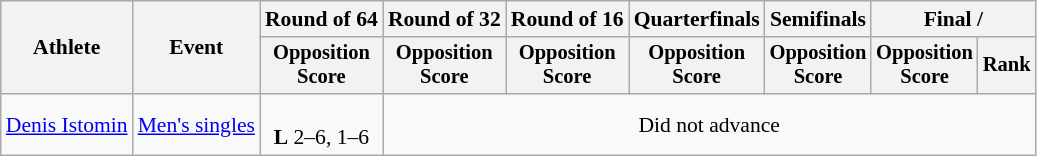<table class=wikitable style="font-size:90%">
<tr>
<th rowspan="2">Athlete</th>
<th rowspan="2">Event</th>
<th>Round of 64</th>
<th>Round of 32</th>
<th>Round of 16</th>
<th>Quarterfinals</th>
<th>Semifinals</th>
<th colspan=2>Final / </th>
</tr>
<tr style="font-size:95%">
<th>Opposition<br>Score</th>
<th>Opposition<br>Score</th>
<th>Opposition<br>Score</th>
<th>Opposition<br>Score</th>
<th>Opposition<br>Score</th>
<th>Opposition<br>Score</th>
<th>Rank</th>
</tr>
<tr align=center>
<td align=left><a href='#'>Denis Istomin</a></td>
<td align=left><a href='#'>Men's singles</a></td>
<td><br><strong>L</strong> 2–6, 1–6</td>
<td colspan=6>Did not advance</td>
</tr>
</table>
